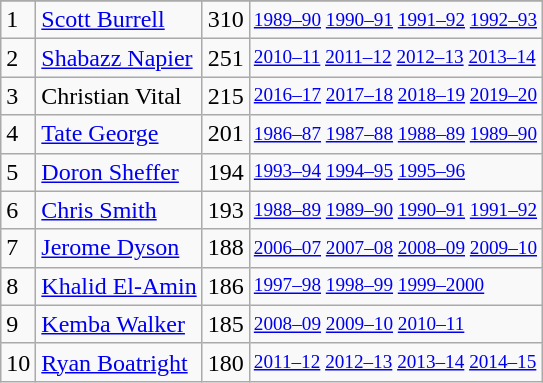<table class="wikitable">
<tr>
</tr>
<tr>
<td>1</td>
<td><a href='#'>Scott Burrell</a></td>
<td>310</td>
<td style="font-size:80%;"><a href='#'>1989–90</a> <a href='#'>1990–91</a> <a href='#'>1991–92</a> <a href='#'>1992–93</a></td>
</tr>
<tr>
<td>2</td>
<td><a href='#'>Shabazz Napier</a></td>
<td>251</td>
<td style="font-size:80%;"><a href='#'>2010–11</a> <a href='#'>2011–12</a> <a href='#'>2012–13</a> <a href='#'>2013–14</a></td>
</tr>
<tr>
<td>3</td>
<td>Christian Vital</td>
<td>215</td>
<td style="font-size:80%;"><a href='#'>2016–17</a> <a href='#'>2017–18</a> <a href='#'>2018–19</a> <a href='#'>2019–20</a></td>
</tr>
<tr>
<td>4</td>
<td><a href='#'>Tate George</a></td>
<td>201</td>
<td style="font-size:80%;"><a href='#'>1986–87</a> <a href='#'>1987–88</a> <a href='#'>1988–89</a> <a href='#'>1989–90</a></td>
</tr>
<tr>
<td>5</td>
<td><a href='#'>Doron Sheffer</a></td>
<td>194</td>
<td style="font-size:80%;"><a href='#'>1993–94</a> <a href='#'>1994–95</a> <a href='#'>1995–96</a></td>
</tr>
<tr>
<td>6</td>
<td><a href='#'>Chris Smith</a></td>
<td>193</td>
<td style="font-size:80%;"><a href='#'>1988–89</a> <a href='#'>1989–90</a> <a href='#'>1990–91</a> <a href='#'>1991–92</a></td>
</tr>
<tr>
<td>7</td>
<td><a href='#'>Jerome Dyson</a></td>
<td>188</td>
<td style="font-size:80%;"><a href='#'>2006–07</a> <a href='#'>2007–08</a> <a href='#'>2008–09</a> <a href='#'>2009–10</a></td>
</tr>
<tr>
<td>8</td>
<td><a href='#'>Khalid El-Amin</a></td>
<td>186</td>
<td style="font-size:80%;"><a href='#'>1997–98</a> <a href='#'>1998–99</a> <a href='#'>1999–2000</a></td>
</tr>
<tr>
<td>9</td>
<td><a href='#'>Kemba Walker</a></td>
<td>185</td>
<td style="font-size:80%;"><a href='#'>2008–09</a> <a href='#'>2009–10</a> <a href='#'>2010–11</a></td>
</tr>
<tr>
<td>10</td>
<td><a href='#'>Ryan Boatright</a></td>
<td>180</td>
<td style="font-size:80%;"><a href='#'>2011–12</a> <a href='#'>2012–13</a> <a href='#'>2013–14</a> <a href='#'>2014–15</a></td>
</tr>
</table>
